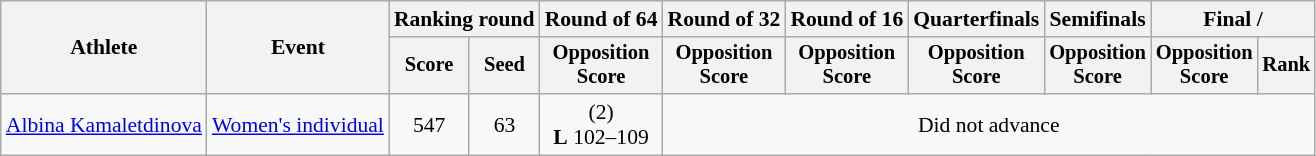<table class="wikitable" style="font-size:90%">
<tr>
<th rowspan="2">Athlete</th>
<th rowspan="2">Event</th>
<th colspan="2">Ranking round</th>
<th>Round of 64</th>
<th>Round of 32</th>
<th>Round of 16</th>
<th>Quarterfinals</th>
<th>Semifinals</th>
<th colspan="2">Final / </th>
</tr>
<tr style="font-size:95%">
<th>Score</th>
<th>Seed</th>
<th>Opposition<br>Score</th>
<th>Opposition<br>Score</th>
<th>Opposition<br>Score</th>
<th>Opposition<br>Score</th>
<th>Opposition<br>Score</th>
<th>Opposition<br>Score</th>
<th>Rank</th>
</tr>
<tr align=center>
<td align=left><a href='#'>Albina Kamaletdinova</a></td>
<td align=left><a href='#'>Women's individual</a></td>
<td>547</td>
<td>63</td>
<td> (2)<br><strong>L</strong> 102–109</td>
<td colspan=6>Did not advance</td>
</tr>
</table>
